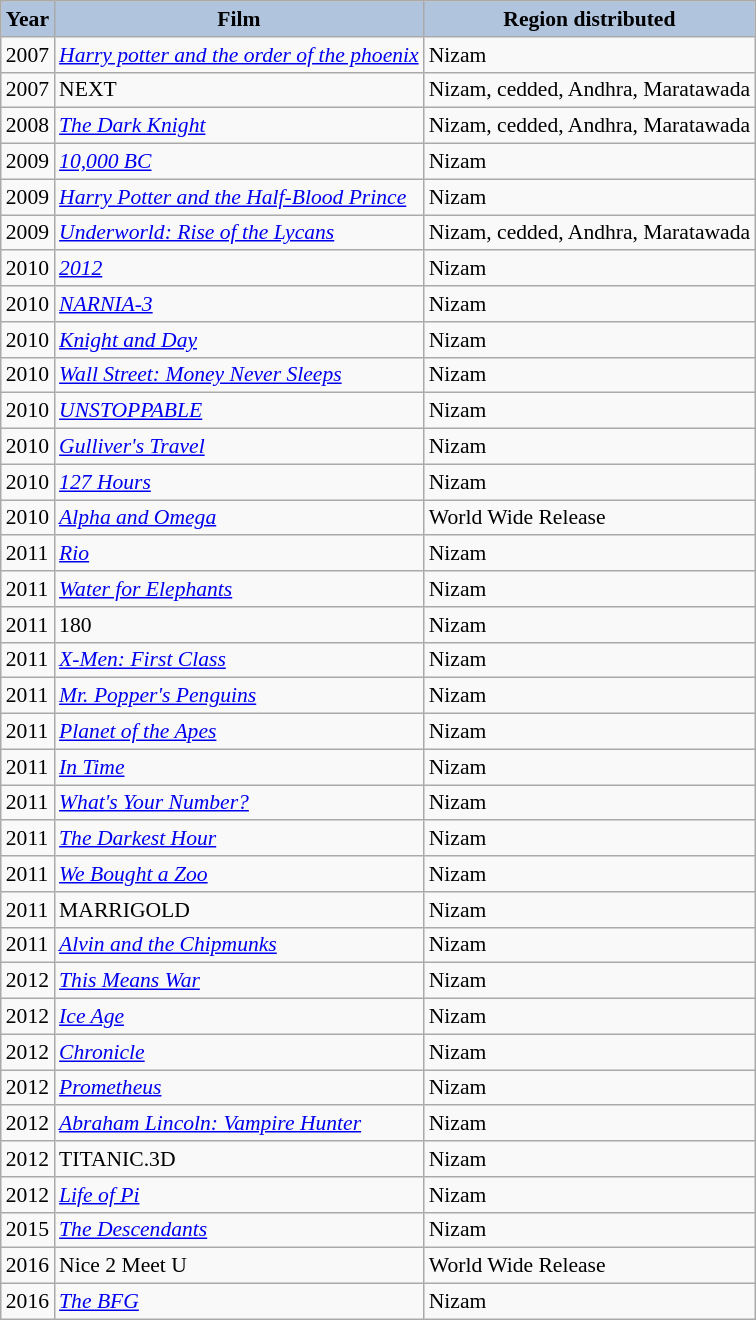<table class="wikitable" style="font-size:90%">
<tr style="text-align:center;">
<th style="text-align:center; background:#b0c4de;">Year</th>
<th style="text-align:center; background:#b0c4de;">Film</th>
<th style="text-align:center; background:#b0c4de;">Region distributed</th>
</tr>
<tr>
<td>2007</td>
<td><em><a href='#'>Harry potter and the order of the phoenix</a></em></td>
<td>Nizam</td>
</tr>
<tr>
<td>2007</td>
<td>NEXT</td>
<td>Nizam, cedded, Andhra, Maratawada</td>
</tr>
<tr>
<td>2008</td>
<td><em><a href='#'>The Dark Knight</a></em></td>
<td>Nizam, cedded, Andhra, Maratawada</td>
</tr>
<tr>
<td>2009</td>
<td><em><a href='#'>10,000 BC</a></em></td>
<td>Nizam</td>
</tr>
<tr>
<td>2009</td>
<td><em><a href='#'>Harry Potter and the Half-Blood Prince</a></em></td>
<td>Nizam</td>
</tr>
<tr>
<td>2009</td>
<td><em><a href='#'>Underworld: Rise of the Lycans</a></em></td>
<td>Nizam, cedded, Andhra, Maratawada</td>
</tr>
<tr>
<td>2010</td>
<td><em><a href='#'>2012</a></em></td>
<td>Nizam</td>
</tr>
<tr>
<td>2010</td>
<td><em><a href='#'>NARNIA-3</a></em></td>
<td>Nizam</td>
</tr>
<tr>
<td>2010</td>
<td><em><a href='#'>Knight and Day</a></em></td>
<td>Nizam</td>
</tr>
<tr>
<td>2010</td>
<td><em><a href='#'>Wall Street: Money Never Sleeps</a></em></td>
<td>Nizam</td>
</tr>
<tr>
<td>2010</td>
<td><em><a href='#'>UNSTOPPABLE</a></em></td>
<td>Nizam</td>
</tr>
<tr>
<td>2010</td>
<td><em><a href='#'>Gulliver's Travel</a></em></td>
<td>Nizam</td>
</tr>
<tr>
<td>2010</td>
<td><em><a href='#'>127 Hours</a></em></td>
<td>Nizam</td>
</tr>
<tr>
<td>2010</td>
<td><em><a href='#'>Alpha and Omega</a></em></td>
<td>World Wide Release</td>
</tr>
<tr>
<td>2011</td>
<td><em><a href='#'>Rio</a></em></td>
<td>Nizam</td>
</tr>
<tr>
<td>2011</td>
<td><em><a href='#'>Water for Elephants</a></em></td>
<td>Nizam</td>
</tr>
<tr>
<td>2011</td>
<td>180</td>
<td>Nizam</td>
</tr>
<tr>
<td>2011</td>
<td><em><a href='#'>X-Men: First Class</a></em></td>
<td>Nizam</td>
</tr>
<tr>
<td>2011</td>
<td><em><a href='#'>Mr. Popper's Penguins</a></em></td>
<td>Nizam</td>
</tr>
<tr>
<td>2011</td>
<td><em><a href='#'>Planet of the Apes</a></em></td>
<td>Nizam</td>
</tr>
<tr>
<td>2011</td>
<td><em><a href='#'>In Time</a></em></td>
<td>Nizam</td>
</tr>
<tr>
<td>2011</td>
<td><em><a href='#'>What's Your Number?</a></em></td>
<td>Nizam</td>
</tr>
<tr>
<td>2011</td>
<td><em><a href='#'>The Darkest Hour</a></em></td>
<td>Nizam</td>
</tr>
<tr>
<td>2011</td>
<td><em><a href='#'>We Bought a Zoo</a></em></td>
<td>Nizam</td>
</tr>
<tr>
<td>2011</td>
<td>MARRIGOLD</td>
<td>Nizam</td>
</tr>
<tr>
<td>2011</td>
<td><em><a href='#'>Alvin and the Chipmunks</a></em></td>
<td>Nizam</td>
</tr>
<tr>
<td>2012</td>
<td><em><a href='#'>This Means War</a></em></td>
<td>Nizam</td>
</tr>
<tr>
<td>2012</td>
<td><em><a href='#'>Ice Age</a></em></td>
<td>Nizam</td>
</tr>
<tr>
<td>2012</td>
<td><em><a href='#'>Chronicle</a></em></td>
<td>Nizam</td>
</tr>
<tr>
<td>2012</td>
<td><em><a href='#'>Prometheus</a></em></td>
<td>Nizam</td>
</tr>
<tr>
<td>2012</td>
<td><em><a href='#'>Abraham Lincoln: Vampire Hunter</a></em></td>
<td>Nizam</td>
</tr>
<tr>
<td>2012</td>
<td>TITANIC.3D</td>
<td>Nizam</td>
</tr>
<tr>
<td>2012</td>
<td><em><a href='#'>Life of Pi</a></em></td>
<td>Nizam</td>
</tr>
<tr>
<td>2015</td>
<td><em><a href='#'>The Descendants</a></em></td>
<td>Nizam</td>
</tr>
<tr>
<td>2016</td>
<td>Nice 2 Meet U</td>
<td>World Wide Release</td>
</tr>
<tr>
<td>2016</td>
<td><em><a href='#'>The BFG</a></em></td>
<td>Nizam</td>
</tr>
</table>
